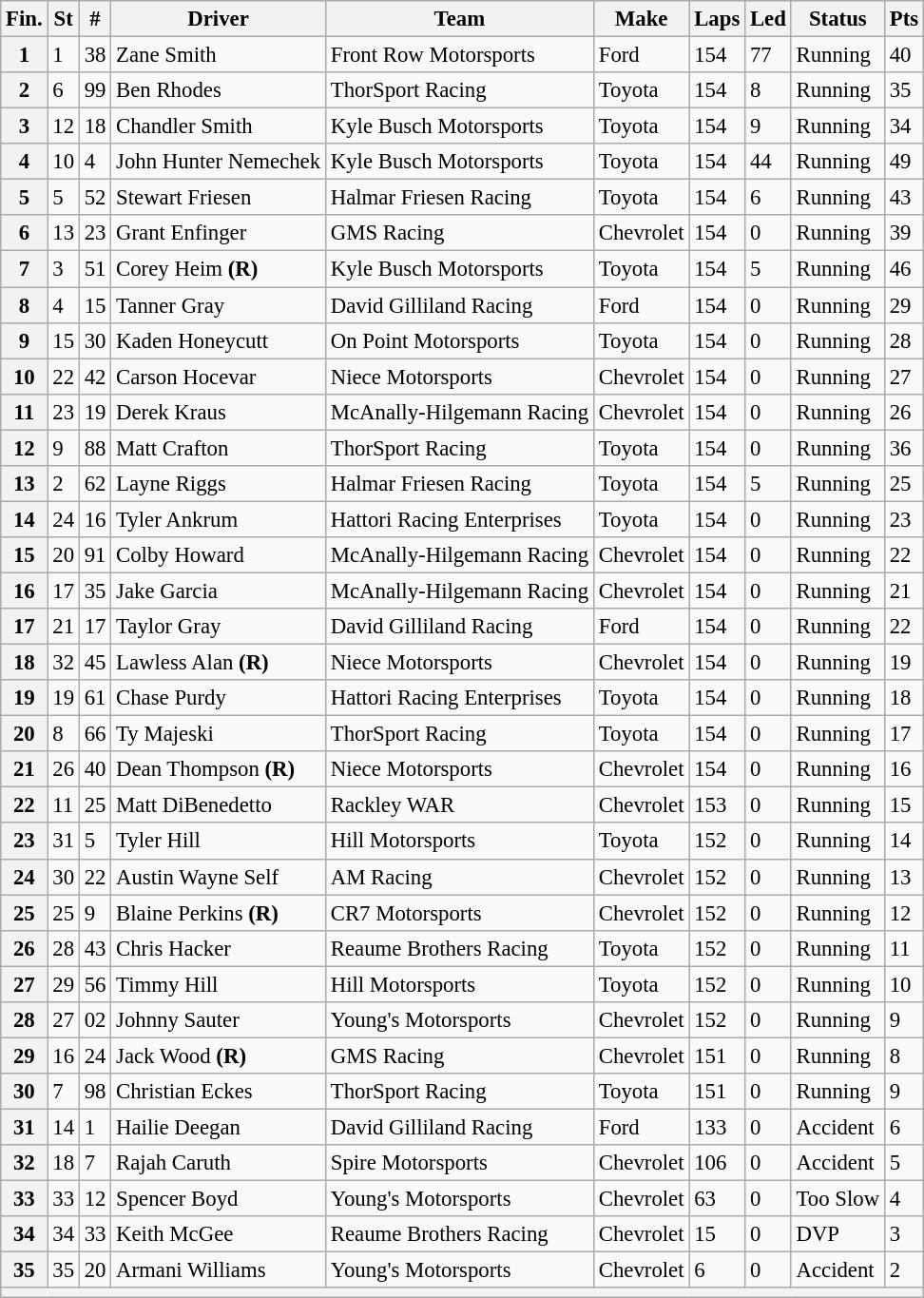<table class="wikitable" style="font-size:95%">
<tr>
<th>Fin.</th>
<th>St</th>
<th>#</th>
<th>Driver</th>
<th>Team</th>
<th>Make</th>
<th>Laps</th>
<th>Led</th>
<th>Status</th>
<th>Pts</th>
</tr>
<tr>
<th>1</th>
<td>1</td>
<td>38</td>
<td>Zane Smith</td>
<td>Front Row Motorsports</td>
<td>Ford</td>
<td>154</td>
<td>77</td>
<td>Running</td>
<td>40</td>
</tr>
<tr>
<th>2</th>
<td>6</td>
<td>99</td>
<td>Ben Rhodes</td>
<td>ThorSport Racing</td>
<td>Toyota</td>
<td>154</td>
<td>8</td>
<td>Running</td>
<td>35</td>
</tr>
<tr>
<th>3</th>
<td>12</td>
<td>18</td>
<td>Chandler Smith</td>
<td>Kyle Busch Motorsports</td>
<td>Toyota</td>
<td>154</td>
<td>9</td>
<td>Running</td>
<td>34</td>
</tr>
<tr>
<th>4</th>
<td>10</td>
<td>4</td>
<td>John Hunter Nemechek</td>
<td>Kyle Busch Motorsports</td>
<td>Toyota</td>
<td>154</td>
<td>44</td>
<td>Running</td>
<td>49</td>
</tr>
<tr>
<th>5</th>
<td>5</td>
<td>52</td>
<td>Stewart Friesen</td>
<td>Halmar Friesen Racing</td>
<td>Toyota</td>
<td>154</td>
<td>6</td>
<td>Running</td>
<td>43</td>
</tr>
<tr>
<th>6</th>
<td>13</td>
<td>23</td>
<td>Grant Enfinger</td>
<td>GMS Racing</td>
<td>Chevrolet</td>
<td>154</td>
<td>0</td>
<td>Running</td>
<td>39</td>
</tr>
<tr>
<th>7</th>
<td>3</td>
<td>51</td>
<td>Corey Heim <strong>(R)</strong></td>
<td>Kyle Busch Motorsports</td>
<td>Toyota</td>
<td>154</td>
<td>5</td>
<td>Running</td>
<td>46</td>
</tr>
<tr>
<th>8</th>
<td>4</td>
<td>15</td>
<td>Tanner Gray</td>
<td>David Gilliland Racing</td>
<td>Ford</td>
<td>154</td>
<td>0</td>
<td>Running</td>
<td>29</td>
</tr>
<tr>
<th>9</th>
<td>15</td>
<td>30</td>
<td>Kaden Honeycutt</td>
<td>On Point Motorsports</td>
<td>Toyota</td>
<td>154</td>
<td>0</td>
<td>Running</td>
<td>28</td>
</tr>
<tr>
<th>10</th>
<td>22</td>
<td>42</td>
<td>Carson Hocevar</td>
<td>Niece Motorsports</td>
<td>Chevrolet</td>
<td>154</td>
<td>0</td>
<td>Running</td>
<td>27</td>
</tr>
<tr>
<th>11</th>
<td>23</td>
<td>19</td>
<td>Derek Kraus</td>
<td>McAnally-Hilgemann Racing</td>
<td>Chevrolet</td>
<td>154</td>
<td>0</td>
<td>Running</td>
<td>26</td>
</tr>
<tr>
<th>12</th>
<td>9</td>
<td>88</td>
<td>Matt Crafton</td>
<td>ThorSport Racing</td>
<td>Toyota</td>
<td>154</td>
<td>0</td>
<td>Running</td>
<td>36</td>
</tr>
<tr>
<th>13</th>
<td>2</td>
<td>62</td>
<td>Layne Riggs</td>
<td>Halmar Friesen Racing</td>
<td>Toyota</td>
<td>154</td>
<td>5</td>
<td>Running</td>
<td>25</td>
</tr>
<tr>
<th>14</th>
<td>24</td>
<td>16</td>
<td>Tyler Ankrum</td>
<td>Hattori Racing Enterprises</td>
<td>Toyota</td>
<td>154</td>
<td>0</td>
<td>Running</td>
<td>23</td>
</tr>
<tr>
<th>15</th>
<td>20</td>
<td>91</td>
<td>Colby Howard</td>
<td>McAnally-Hilgemann Racing</td>
<td>Chevrolet</td>
<td>154</td>
<td>0</td>
<td>Running</td>
<td>22</td>
</tr>
<tr>
<th>16</th>
<td>17</td>
<td>35</td>
<td>Jake Garcia</td>
<td>McAnally-Hilgemann Racing</td>
<td>Chevrolet</td>
<td>154</td>
<td>0</td>
<td>Running</td>
<td>21</td>
</tr>
<tr>
<th>17</th>
<td>21</td>
<td>17</td>
<td>Taylor Gray</td>
<td>David Gilliland Racing</td>
<td>Ford</td>
<td>154</td>
<td>0</td>
<td>Running</td>
<td>22</td>
</tr>
<tr>
<th>18</th>
<td>32</td>
<td>45</td>
<td>Lawless Alan <strong>(R)</strong></td>
<td>Niece Motorsports</td>
<td>Chevrolet</td>
<td>154</td>
<td>0</td>
<td>Running</td>
<td>19</td>
</tr>
<tr>
<th>19</th>
<td>19</td>
<td>61</td>
<td>Chase Purdy</td>
<td>Hattori Racing Enterprises</td>
<td>Toyota</td>
<td>154</td>
<td>0</td>
<td>Running</td>
<td>18</td>
</tr>
<tr>
<th>20</th>
<td>8</td>
<td>66</td>
<td>Ty Majeski</td>
<td>ThorSport Racing</td>
<td>Toyota</td>
<td>154</td>
<td>0</td>
<td>Running</td>
<td>17</td>
</tr>
<tr>
<th>21</th>
<td>26</td>
<td>40</td>
<td>Dean Thompson <strong>(R)</strong></td>
<td>Niece Motorsports</td>
<td>Chevrolet</td>
<td>154</td>
<td>0</td>
<td>Running</td>
<td>16</td>
</tr>
<tr>
<th>22</th>
<td>11</td>
<td>25</td>
<td>Matt DiBenedetto</td>
<td>Rackley WAR</td>
<td>Chevrolet</td>
<td>153</td>
<td>0</td>
<td>Running</td>
<td>15</td>
</tr>
<tr>
<th>23</th>
<td>31</td>
<td>5</td>
<td>Tyler Hill</td>
<td>Hill Motorsports</td>
<td>Toyota</td>
<td>152</td>
<td>0</td>
<td>Running</td>
<td>14</td>
</tr>
<tr>
<th>24</th>
<td>30</td>
<td>22</td>
<td>Austin Wayne Self</td>
<td>AM Racing</td>
<td>Chevrolet</td>
<td>152</td>
<td>0</td>
<td>Running</td>
<td>13</td>
</tr>
<tr>
<th>25</th>
<td>25</td>
<td>9</td>
<td>Blaine Perkins <strong>(R)</strong></td>
<td>CR7 Motorsports</td>
<td>Chevrolet</td>
<td>152</td>
<td>0</td>
<td>Running</td>
<td>12</td>
</tr>
<tr>
<th>26</th>
<td>28</td>
<td>43</td>
<td>Chris Hacker</td>
<td>Reaume Brothers Racing</td>
<td>Toyota</td>
<td>152</td>
<td>0</td>
<td>Running</td>
<td>11</td>
</tr>
<tr>
<th>27</th>
<td>29</td>
<td>56</td>
<td>Timmy Hill</td>
<td>Hill Motorsports</td>
<td>Toyota</td>
<td>152</td>
<td>0</td>
<td>Running</td>
<td>10</td>
</tr>
<tr>
<th>28</th>
<td>27</td>
<td>02</td>
<td>Johnny Sauter</td>
<td>Young's Motorsports</td>
<td>Chevrolet</td>
<td>152</td>
<td>0</td>
<td>Running</td>
<td>9</td>
</tr>
<tr>
<th>29</th>
<td>16</td>
<td>24</td>
<td>Jack Wood <strong>(R)</strong></td>
<td>GMS Racing</td>
<td>Chevrolet</td>
<td>151</td>
<td>0</td>
<td>Running</td>
<td>8</td>
</tr>
<tr>
<th>30</th>
<td>7</td>
<td>98</td>
<td>Christian Eckes</td>
<td>ThorSport Racing</td>
<td>Toyota</td>
<td>151</td>
<td>0</td>
<td>Running</td>
<td>9</td>
</tr>
<tr>
<th>31</th>
<td>14</td>
<td>1</td>
<td>Hailie Deegan</td>
<td>David Gilliland Racing</td>
<td>Ford</td>
<td>133</td>
<td>0</td>
<td>Accident</td>
<td>6</td>
</tr>
<tr>
<th>32</th>
<td>18</td>
<td>7</td>
<td>Rajah Caruth</td>
<td>Spire Motorsports</td>
<td>Chevrolet</td>
<td>106</td>
<td>0</td>
<td>Accident</td>
<td>5</td>
</tr>
<tr>
<th>33</th>
<td>33</td>
<td>12</td>
<td>Spencer Boyd</td>
<td>Young's Motorsports</td>
<td>Chevrolet</td>
<td>63</td>
<td>0</td>
<td>Too Slow</td>
<td>4</td>
</tr>
<tr>
<th>34</th>
<td>34</td>
<td>33</td>
<td>Keith McGee</td>
<td>Reaume Brothers Racing</td>
<td>Chevrolet</td>
<td>15</td>
<td>0</td>
<td>DVP</td>
<td>3</td>
</tr>
<tr>
<th>35</th>
<td>35</td>
<td>20</td>
<td>Armani Williams</td>
<td>Young's Motorsports</td>
<td>Chevrolet</td>
<td>6</td>
<td>0</td>
<td>Accident</td>
<td>2</td>
</tr>
<tr>
<th colspan="10"></th>
</tr>
</table>
